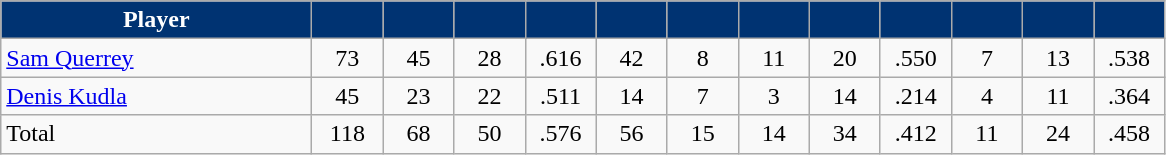<table class="wikitable" style="text-align:center">
<tr>
<th style="background:#003372; color:#fff" width="200px">Player</th>
<th style="background:#003372; color:#fff" width="40px"></th>
<th style="background:#003372; color:#fff" width="40px"></th>
<th style="background:#003372; color:#fff" width="40px"></th>
<th style="background:#003372; color:#fff" width="40px"></th>
<th style="background:#003372; color:#fff" width="40px"></th>
<th style="background:#003372; color:#fff" width="40px"></th>
<th style="background:#003372; color:#fff" width="40px"></th>
<th style="background:#003372; color:#fff" width="40px"></th>
<th style="background:#003372; color:#fff" width="40px"></th>
<th style="background:#003372; color:#fff" width="40px"></th>
<th style="background:#003372; color:#fff" width="40px"></th>
<th style="background:#003372; color:#fff" width="40px"></th>
</tr>
<tr>
<td style="text-align:left"><a href='#'>Sam Querrey</a></td>
<td>73</td>
<td>45</td>
<td>28</td>
<td>.616</td>
<td>42</td>
<td>8</td>
<td>11</td>
<td>20</td>
<td>.550</td>
<td>7</td>
<td>13</td>
<td>.538</td>
</tr>
<tr>
<td style="text-align:left"><a href='#'>Denis Kudla</a></td>
<td>45</td>
<td>23</td>
<td>22</td>
<td>.511</td>
<td>14</td>
<td>7</td>
<td>3</td>
<td>14</td>
<td>.214</td>
<td>4</td>
<td>11</td>
<td>.364</td>
</tr>
<tr>
<td style="text-align:left">Total</td>
<td>118</td>
<td>68</td>
<td>50</td>
<td>.576</td>
<td>56</td>
<td>15</td>
<td>14</td>
<td>34</td>
<td>.412</td>
<td>11</td>
<td>24</td>
<td>.458</td>
</tr>
</table>
